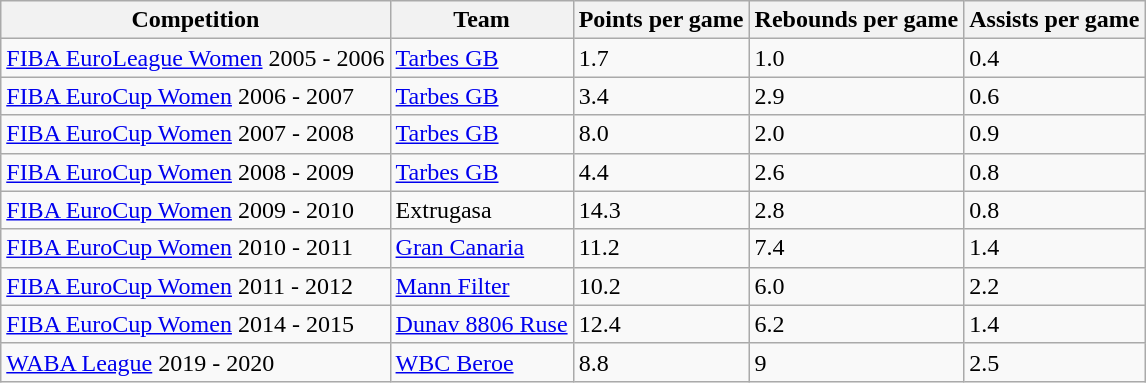<table class="wikitable">
<tr>
<th>Competition</th>
<th>Team</th>
<th>Points per game</th>
<th>Rebounds per game</th>
<th>Assists per game</th>
</tr>
<tr>
<td><a href='#'>FIBA EuroLeague Women</a> 2005 - 2006</td>
<td> <a href='#'>Tarbes GB</a></td>
<td>1.7</td>
<td>1.0</td>
<td>0.4</td>
</tr>
<tr>
<td><a href='#'>FIBA EuroCup Women</a> 2006 - 2007</td>
<td> <a href='#'>Tarbes GB</a></td>
<td>3.4</td>
<td>2.9</td>
<td>0.6</td>
</tr>
<tr>
<td><a href='#'>FIBA EuroCup Women</a> 2007 - 2008</td>
<td> <a href='#'>Tarbes GB</a></td>
<td>8.0</td>
<td>2.0</td>
<td>0.9</td>
</tr>
<tr>
<td><a href='#'>FIBA EuroCup Women</a> 2008 - 2009</td>
<td> <a href='#'>Tarbes GB</a></td>
<td>4.4</td>
<td>2.6</td>
<td>0.8</td>
</tr>
<tr>
<td><a href='#'>FIBA EuroCup Women</a> 2009 - 2010</td>
<td> Extrugasa</td>
<td>14.3</td>
<td>2.8</td>
<td>0.8</td>
</tr>
<tr>
<td><a href='#'>FIBA EuroCup Women</a> 2010 - 2011</td>
<td> <a href='#'>Gran Canaria</a></td>
<td>11.2</td>
<td>7.4</td>
<td>1.4</td>
</tr>
<tr>
<td><a href='#'>FIBA EuroCup Women</a> 2011 - 2012</td>
<td> <a href='#'>Mann Filter</a></td>
<td>10.2</td>
<td>6.0</td>
<td>2.2</td>
</tr>
<tr>
<td><a href='#'>FIBA EuroCup Women</a> 2014 - 2015</td>
<td> <a href='#'>Dunav 8806 Ruse</a></td>
<td>12.4</td>
<td>6.2</td>
<td>1.4</td>
</tr>
<tr>
<td><a href='#'>WABA League</a> 2019 - 2020</td>
<td> <a href='#'>WBC Beroe</a></td>
<td>8.8</td>
<td>9</td>
<td>2.5</td>
</tr>
</table>
